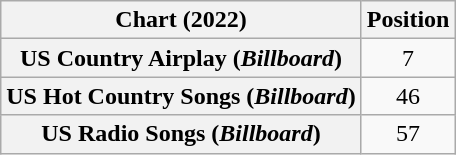<table class="wikitable sortable plainrowheaders" style="text-align:center">
<tr>
<th>Chart (2022)</th>
<th>Position</th>
</tr>
<tr>
<th scope="row">US Country Airplay (<em>Billboard</em>)</th>
<td>7</td>
</tr>
<tr>
<th scope="row">US Hot Country Songs (<em>Billboard</em>)</th>
<td>46</td>
</tr>
<tr>
<th scope="row">US Radio Songs (<em>Billboard</em>)</th>
<td>57</td>
</tr>
</table>
